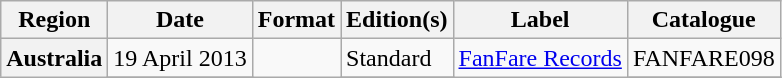<table class="wikitable plainrowheaders">
<tr>
<th scope="col">Region</th>
<th scope="col">Date</th>
<th scope="col">Format</th>
<th scope="col">Edition(s)</th>
<th scope="col">Label</th>
<th scope="col">Catalogue</th>
</tr>
<tr>
<th scope="row" rowspan="2">Australia</th>
<td>19 April 2013</td>
<td rowspan="2"></td>
<td>Standard</td>
<td rowspan="2"><a href='#'>FanFare Records</a></td>
<td>FANFARE098</td>
</tr>
<tr>
</tr>
</table>
